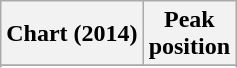<table class="wikitable sortable plainrowheaders" style="text-align:center">
<tr>
<th scope="col">Chart (2014)</th>
<th scope="col">Peak<br>position</th>
</tr>
<tr>
</tr>
<tr>
</tr>
</table>
